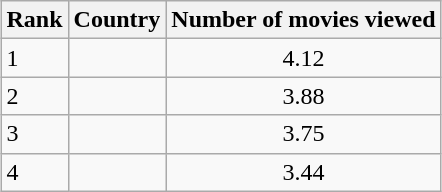<table class="wikitable" style="text-align=center; margin:1em auto 1em auto;">
<tr>
<th>Rank</th>
<th>Country</th>
<th>Number of movies viewed</th>
</tr>
<tr>
<td>1</td>
<td></td>
<td align="center">4.12</td>
</tr>
<tr>
<td>2</td>
<td></td>
<td align="center">3.88</td>
</tr>
<tr>
<td>3</td>
<td></td>
<td align="center">3.75</td>
</tr>
<tr>
<td>4</td>
<td></td>
<td align="center">3.44</td>
</tr>
</table>
